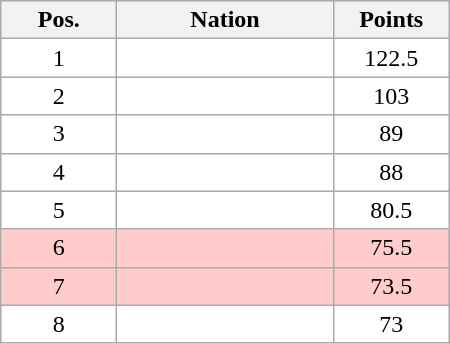<table class="wikitable gauche" cellspacing="1" style="width:300px;">
<tr style="text-align:center; background:#efefef;">
<th style="width:70px;">Pos.</th>
<th>Nation</th>
<th style="width:70px;">Points</th>
</tr>
<tr style="vertical-align:top; text-align:center; background:#fff;">
<td>1</td>
<td style="text-align:left;"></td>
<td>122.5</td>
</tr>
<tr style="vertical-align:top; text-align:center; background:#fff;">
<td>2</td>
<td style="text-align:left;"></td>
<td>103</td>
</tr>
<tr style="vertical-align:top; text-align:center; background:#fff;">
<td>3</td>
<td style="text-align:left;"></td>
<td>89</td>
</tr>
<tr style="vertical-align:top; text-align:center; background:#fff;">
<td>4</td>
<td style="text-align:left;"></td>
<td>88</td>
</tr>
<tr style="vertical-align:top; text-align:center; background:#fff;">
<td>5</td>
<td style="text-align:left;"></td>
<td>80.5</td>
</tr>
<tr style="vertical-align:top; text-align:center; background:#ffcccc;">
<td>6</td>
<td style="text-align:left;"></td>
<td>75.5</td>
</tr>
<tr style="vertical-align:top; text-align:center; background:#ffcccc;">
<td>7</td>
<td style="text-align:left;"></td>
<td>73.5</td>
</tr>
<tr style="vertical-align:top; text-align:center; background:#fff;">
<td>8</td>
<td style="text-align:left;"></td>
<td>73</td>
</tr>
</table>
